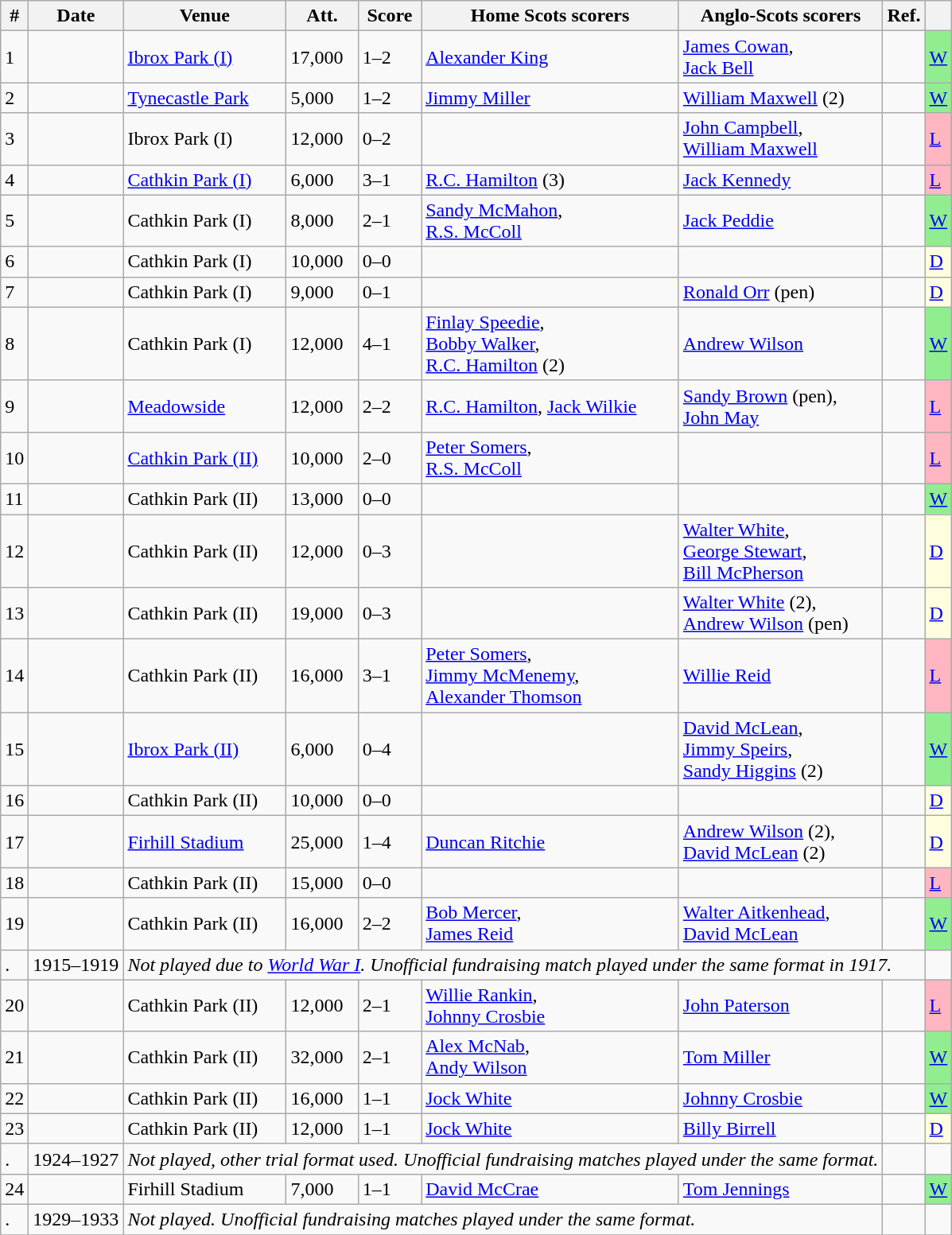<table class="wikitable sortable">
<tr>
<th>#</th>
<th>Date</th>
<th>Venue</th>
<th>Att.</th>
<th>Score</th>
<th>Home Scots scorers</th>
<th>Anglo-Scots scorers</th>
<th class=unsortable>Ref.</th>
<th></th>
</tr>
<tr>
<td>1</td>
<td></td>
<td><a href='#'>Ibrox Park (I)</a></td>
<td>17,000</td>
<td>1–2</td>
<td><a href='#'>Alexander King</a></td>
<td><a href='#'>James Cowan</a>,<br><a href='#'>Jack Bell</a></td>
<td></td>
<td bgcolor=lightgreen><a href='#'>W</a></td>
</tr>
<tr>
<td>2</td>
<td></td>
<td><a href='#'>Tynecastle Park</a></td>
<td>5,000</td>
<td>1–2</td>
<td><a href='#'>Jimmy Miller</a></td>
<td><a href='#'>William Maxwell</a> (2)</td>
<td></td>
<td bgcolor=lightgreen><a href='#'>W</a></td>
</tr>
<tr>
<td>3</td>
<td></td>
<td>Ibrox Park (I)</td>
<td>12,000</td>
<td>0–2</td>
<td></td>
<td><a href='#'>John Campbell</a>,<br><a href='#'>William Maxwell</a></td>
<td></td>
<td bgcolor=lightpink><a href='#'>L</a></td>
</tr>
<tr>
<td>4</td>
<td></td>
<td><a href='#'>Cathkin Park (I)</a></td>
<td>6,000</td>
<td>3–1</td>
<td><a href='#'>R.C. Hamilton</a> (3)</td>
<td><a href='#'>Jack Kennedy</a></td>
<td></td>
<td bgcolor=lightpink><a href='#'>L</a></td>
</tr>
<tr>
<td>5</td>
<td></td>
<td>Cathkin Park (I)</td>
<td>8,000</td>
<td>2–1</td>
<td><a href='#'>Sandy McMahon</a>,<br><a href='#'>R.S. McColl</a></td>
<td><a href='#'>Jack Peddie</a></td>
<td></td>
<td bgcolor=lightgreen><a href='#'>W</a></td>
</tr>
<tr>
<td>6</td>
<td></td>
<td>Cathkin Park (I)</td>
<td>10,000</td>
<td>0–0</td>
<td></td>
<td></td>
<td></td>
<td bgcolor=lightyellow><a href='#'>D</a></td>
</tr>
<tr>
<td>7</td>
<td></td>
<td>Cathkin Park (I)</td>
<td>9,000</td>
<td>0–1</td>
<td></td>
<td><a href='#'>Ronald Orr</a> (pen)</td>
<td></td>
<td bgcolor=lightyellow><a href='#'>D</a></td>
</tr>
<tr>
<td>8</td>
<td></td>
<td>Cathkin Park (I)</td>
<td>12,000</td>
<td>4–1</td>
<td><a href='#'>Finlay Speedie</a>,<br><a href='#'>Bobby Walker</a>,<br><a href='#'>R.C. Hamilton</a> (2)</td>
<td><a href='#'>Andrew Wilson</a></td>
<td></td>
<td bgcolor=lightgreen><a href='#'>W</a></td>
</tr>
<tr>
<td>9</td>
<td></td>
<td><a href='#'>Meadowside</a></td>
<td>12,000</td>
<td>2–2</td>
<td><a href='#'>R.C. Hamilton</a>, <a href='#'>Jack Wilkie</a></td>
<td><a href='#'>Sandy Brown</a> (pen),<br><a href='#'>John May</a></td>
<td></td>
<td bgcolor=lightpink><a href='#'>L</a></td>
</tr>
<tr>
<td>10</td>
<td></td>
<td><a href='#'>Cathkin Park (II)</a></td>
<td>10,000</td>
<td>2–0</td>
<td><a href='#'>Peter Somers</a>,<br><a href='#'>R.S. McColl</a></td>
<td></td>
<td></td>
<td bgcolor=lightpink><a href='#'>L</a></td>
</tr>
<tr>
<td>11</td>
<td></td>
<td>Cathkin Park (II)</td>
<td>13,000</td>
<td>0–0</td>
<td></td>
<td></td>
<td></td>
<td bgcolor=lightgreen><a href='#'>W</a></td>
</tr>
<tr>
<td>12</td>
<td></td>
<td>Cathkin Park (II)</td>
<td>12,000</td>
<td>0–3</td>
<td></td>
<td><a href='#'>Walter White</a>,<br><a href='#'>George Stewart</a>,<br><a href='#'>Bill McPherson</a></td>
<td></td>
<td bgcolor=lightyellow><a href='#'>D</a></td>
</tr>
<tr>
<td>13</td>
<td></td>
<td>Cathkin Park (II)</td>
<td>19,000</td>
<td>0–3</td>
<td></td>
<td><a href='#'>Walter White</a> (2),<br><a href='#'>Andrew Wilson</a> (pen)</td>
<td></td>
<td bgcolor=lightyellow><a href='#'>D</a></td>
</tr>
<tr>
<td>14</td>
<td></td>
<td>Cathkin Park (II)</td>
<td>16,000</td>
<td>3–1</td>
<td><a href='#'>Peter Somers</a>,<br><a href='#'>Jimmy McMenemy</a>,<br><a href='#'>Alexander Thomson</a></td>
<td><a href='#'>Willie Reid</a></td>
<td></td>
<td bgcolor=lightpink><a href='#'>L</a></td>
</tr>
<tr>
<td>15</td>
<td></td>
<td><a href='#'>Ibrox Park (II)</a></td>
<td>6,000</td>
<td>0–4</td>
<td></td>
<td><a href='#'>David McLean</a>,<br><a href='#'>Jimmy Speirs</a>,<br><a href='#'>Sandy Higgins</a> (2)</td>
<td></td>
<td bgcolor=lightgreen><a href='#'>W</a></td>
</tr>
<tr>
<td>16</td>
<td></td>
<td>Cathkin Park (II)</td>
<td>10,000</td>
<td>0–0</td>
<td></td>
<td></td>
<td></td>
<td bgcolor=lightyellow><a href='#'>D</a></td>
</tr>
<tr>
<td>17</td>
<td></td>
<td><a href='#'>Firhill Stadium</a></td>
<td>25,000</td>
<td>1–4</td>
<td><a href='#'>Duncan Ritchie</a></td>
<td><a href='#'>Andrew Wilson</a> (2),<br><a href='#'>David McLean</a> (2)</td>
<td></td>
<td bgcolor=lightyellow><a href='#'>D</a></td>
</tr>
<tr>
<td>18</td>
<td></td>
<td>Cathkin Park (II)</td>
<td>15,000</td>
<td>0–0</td>
<td></td>
<td></td>
<td></td>
<td bgcolor=lightpink><a href='#'>L</a></td>
</tr>
<tr>
<td>19</td>
<td></td>
<td>Cathkin Park (II)</td>
<td>16,000</td>
<td>2–2</td>
<td><a href='#'>Bob Mercer</a>,<br><a href='#'>James Reid</a></td>
<td><a href='#'>Walter Aitkenhead</a>,<br><a href='#'>David McLean</a></td>
<td></td>
<td bgcolor=lightgreen><a href='#'>W</a></td>
</tr>
<tr>
<td>.</td>
<td>1915–1919</td>
<td colspan=6><em>Not played due to <a href='#'>World War I</a>. Unofficial fundraising match played under the same format in 1917.</em></td>
<td></td>
</tr>
<tr>
<td>20</td>
<td></td>
<td>Cathkin Park (II)</td>
<td>12,000</td>
<td>2–1</td>
<td><a href='#'>Willie Rankin</a>,<br><a href='#'>Johnny Crosbie</a></td>
<td><a href='#'>John Paterson</a></td>
<td></td>
<td bgcolor=lightpink><a href='#'>L</a></td>
</tr>
<tr>
<td>21</td>
<td></td>
<td>Cathkin Park (II)</td>
<td>32,000</td>
<td>2–1</td>
<td><a href='#'>Alex McNab</a>,<br><a href='#'>Andy Wilson</a></td>
<td><a href='#'>Tom Miller</a></td>
<td></td>
<td bgcolor=lightgreen><a href='#'>W</a></td>
</tr>
<tr>
<td>22</td>
<td></td>
<td>Cathkin Park (II)</td>
<td>16,000</td>
<td>1–1</td>
<td><a href='#'>Jock White</a></td>
<td><a href='#'>Johnny Crosbie</a></td>
<td></td>
<td bgcolor=lightgreen><a href='#'>W</a></td>
</tr>
<tr>
<td>23</td>
<td></td>
<td>Cathkin Park (II)</td>
<td>12,000</td>
<td>1–1</td>
<td><a href='#'>Jock White</a></td>
<td><a href='#'>Billy Birrell</a></td>
<td></td>
<td bgcolor=lightyellow><a href='#'>D</a></td>
</tr>
<tr>
<td>.</td>
<td>1924–1927</td>
<td colspan=5><em>Not played, other trial format used. Unofficial fundraising matches played under the same format.</em></td>
<td></td>
<td></td>
</tr>
<tr>
<td>24</td>
<td></td>
<td>Firhill Stadium</td>
<td>7,000</td>
<td>1–1</td>
<td><a href='#'>David McCrae</a></td>
<td><a href='#'>Tom Jennings</a></td>
<td></td>
<td bgcolor=lightgreen><a href='#'>W</a></td>
</tr>
<tr>
<td>.</td>
<td>1929–1933</td>
<td colspan=5><em>Not played. Unofficial fundraising matches played under the same format.</em></td>
<td></td>
<td></td>
</tr>
<tr>
</tr>
</table>
